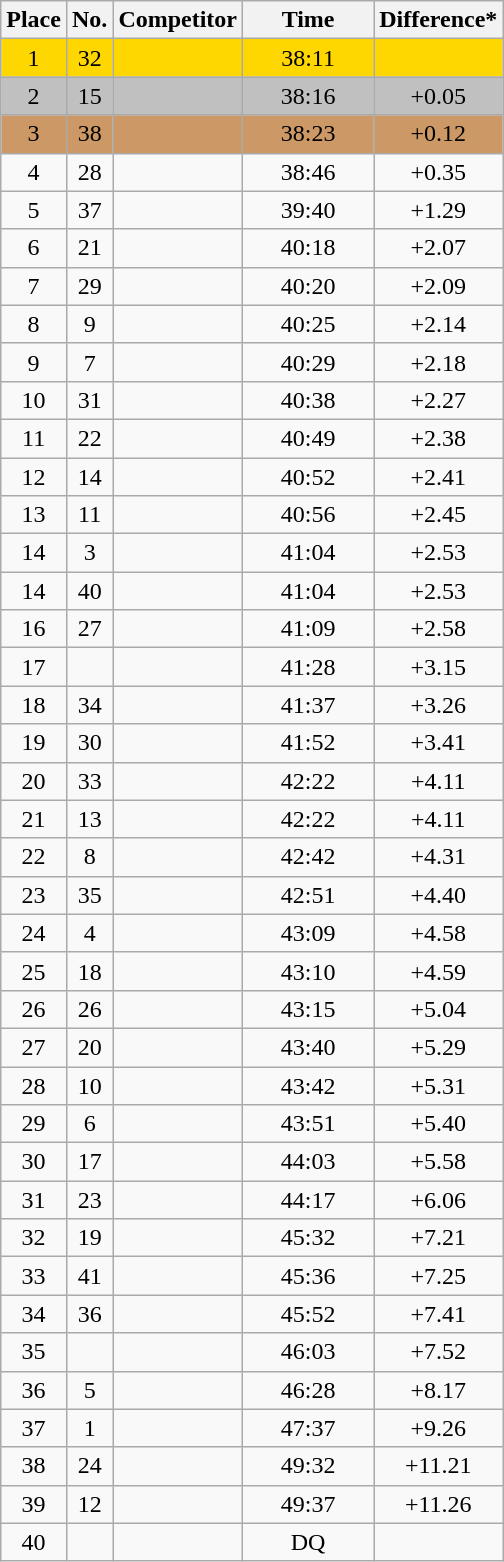<table class=wikitable style="text-align:center">
<tr>
<th>Place</th>
<th>No.</th>
<th>Competitor</th>
<th width=80>Time</th>
<th>Difference*</th>
</tr>
<tr bgcolor=gold>
<td>1</td>
<td>32</td>
<td align=left></td>
<td>38:11</td>
<td></td>
</tr>
<tr bgcolor=silver>
<td>2</td>
<td>15</td>
<td align=left></td>
<td>38:16</td>
<td>+0.05</td>
</tr>
<tr bgcolor=cc9966>
<td>3</td>
<td>38</td>
<td align=left></td>
<td>38:23</td>
<td>+0.12</td>
</tr>
<tr>
<td>4</td>
<td>28</td>
<td align=left></td>
<td>38:46</td>
<td>+0.35</td>
</tr>
<tr>
<td>5</td>
<td>37</td>
<td align=left></td>
<td>39:40</td>
<td>+1.29</td>
</tr>
<tr>
<td>6</td>
<td>21</td>
<td align=left></td>
<td>40:18</td>
<td>+2.07</td>
</tr>
<tr>
<td>7</td>
<td>29</td>
<td align=left></td>
<td>40:20</td>
<td>+2.09</td>
</tr>
<tr>
<td>8</td>
<td>9</td>
<td align=left></td>
<td>40:25</td>
<td>+2.14</td>
</tr>
<tr>
<td>9</td>
<td>7</td>
<td align=left></td>
<td>40:29</td>
<td>+2.18</td>
</tr>
<tr>
<td>10</td>
<td>31</td>
<td align=left></td>
<td>40:38</td>
<td>+2.27</td>
</tr>
<tr>
<td>11</td>
<td>22</td>
<td align=left></td>
<td>40:49</td>
<td>+2.38</td>
</tr>
<tr>
<td>12</td>
<td>14</td>
<td align=left></td>
<td>40:52</td>
<td>+2.41</td>
</tr>
<tr>
<td>13</td>
<td>11</td>
<td align=left></td>
<td>40:56</td>
<td>+2.45</td>
</tr>
<tr>
<td>14</td>
<td>3</td>
<td align=left></td>
<td>41:04</td>
<td>+2.53</td>
</tr>
<tr>
<td>14</td>
<td>40</td>
<td align=left></td>
<td>41:04</td>
<td>+2.53</td>
</tr>
<tr>
<td>16</td>
<td>27</td>
<td align=left></td>
<td>41:09</td>
<td>+2.58</td>
</tr>
<tr>
<td>17</td>
<td></td>
<td align=left></td>
<td>41:28</td>
<td>+3.15</td>
</tr>
<tr>
<td>18</td>
<td>34</td>
<td align=left></td>
<td>41:37</td>
<td>+3.26</td>
</tr>
<tr>
<td>19</td>
<td>30</td>
<td align=left></td>
<td>41:52</td>
<td>+3.41</td>
</tr>
<tr>
<td>20</td>
<td>33</td>
<td align=left></td>
<td>42:22</td>
<td>+4.11</td>
</tr>
<tr>
<td>21</td>
<td>13</td>
<td align=left></td>
<td>42:22</td>
<td>+4.11</td>
</tr>
<tr>
<td>22</td>
<td>8</td>
<td align=left></td>
<td>42:42</td>
<td>+4.31</td>
</tr>
<tr>
<td>23</td>
<td>35</td>
<td align=left></td>
<td>42:51</td>
<td>+4.40</td>
</tr>
<tr>
<td>24</td>
<td>4</td>
<td align=left></td>
<td>43:09</td>
<td>+4.58</td>
</tr>
<tr>
<td>25</td>
<td>18</td>
<td align=left></td>
<td>43:10</td>
<td>+4.59</td>
</tr>
<tr>
<td>26</td>
<td>26</td>
<td align=left></td>
<td>43:15</td>
<td>+5.04</td>
</tr>
<tr>
<td>27</td>
<td>20</td>
<td align=left></td>
<td>43:40</td>
<td>+5.29</td>
</tr>
<tr>
<td>28</td>
<td>10</td>
<td align=left></td>
<td>43:42</td>
<td>+5.31</td>
</tr>
<tr>
<td>29</td>
<td>6</td>
<td align=left></td>
<td>43:51</td>
<td>+5.40</td>
</tr>
<tr>
<td>30</td>
<td>17</td>
<td align=left></td>
<td>44:03</td>
<td>+5.58</td>
</tr>
<tr>
<td>31</td>
<td>23</td>
<td align=left></td>
<td>44:17</td>
<td>+6.06</td>
</tr>
<tr>
<td>32</td>
<td>19</td>
<td align=left></td>
<td>45:32</td>
<td>+7.21</td>
</tr>
<tr>
<td>33</td>
<td>41</td>
<td align=left></td>
<td>45:36</td>
<td>+7.25</td>
</tr>
<tr>
<td>34</td>
<td>36</td>
<td align=left></td>
<td>45:52</td>
<td>+7.41</td>
</tr>
<tr>
<td>35</td>
<td></td>
<td align=left></td>
<td>46:03</td>
<td>+7.52</td>
</tr>
<tr>
<td>36</td>
<td>5</td>
<td align=left></td>
<td>46:28</td>
<td>+8.17</td>
</tr>
<tr>
<td>37</td>
<td>1</td>
<td align=left></td>
<td>47:37</td>
<td>+9.26</td>
</tr>
<tr>
<td>38</td>
<td>24</td>
<td align=left></td>
<td>49:32</td>
<td>+11.21</td>
</tr>
<tr>
<td>39</td>
<td>12</td>
<td align=left></td>
<td>49:37</td>
<td>+11.26</td>
</tr>
<tr>
<td>40</td>
<td></td>
<td align=left></td>
<td>DQ</td>
<td></td>
</tr>
</table>
